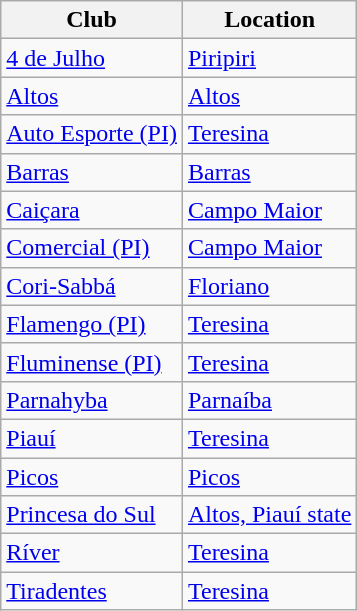<table class="wikitable sortable">
<tr>
<th>Club</th>
<th>Location</th>
</tr>
<tr>
<td><a href='#'>4 de Julho</a></td>
<td><a href='#'>Piripiri</a></td>
</tr>
<tr>
<td><a href='#'>Altos</a></td>
<td><a href='#'>Altos</a></td>
</tr>
<tr>
<td><a href='#'>Auto Esporte (PI)</a></td>
<td><a href='#'>Teresina</a></td>
</tr>
<tr>
<td><a href='#'>Barras</a></td>
<td><a href='#'>Barras</a></td>
</tr>
<tr>
<td><a href='#'>Caiçara</a></td>
<td><a href='#'>Campo Maior</a></td>
</tr>
<tr>
<td><a href='#'>Comercial (PI)</a></td>
<td><a href='#'>Campo Maior</a></td>
</tr>
<tr>
<td><a href='#'>Cori-Sabbá</a></td>
<td><a href='#'>Floriano</a></td>
</tr>
<tr>
<td><a href='#'>Flamengo (PI)</a></td>
<td><a href='#'>Teresina</a></td>
</tr>
<tr>
<td><a href='#'>Fluminense (PI)</a></td>
<td><a href='#'>Teresina</a></td>
</tr>
<tr>
<td><a href='#'>Parnahyba</a></td>
<td><a href='#'>Parnaíba</a></td>
</tr>
<tr>
<td><a href='#'>Piauí</a></td>
<td><a href='#'>Teresina</a></td>
</tr>
<tr>
<td><a href='#'>Picos</a></td>
<td><a href='#'>Picos</a></td>
</tr>
<tr>
<td><a href='#'>Princesa do Sul</a></td>
<td><a href='#'>Altos, Piauí state</a></td>
</tr>
<tr>
<td><a href='#'>Ríver</a></td>
<td><a href='#'>Teresina</a></td>
</tr>
<tr>
<td><a href='#'>Tiradentes</a></td>
<td><a href='#'>Teresina</a></td>
</tr>
</table>
